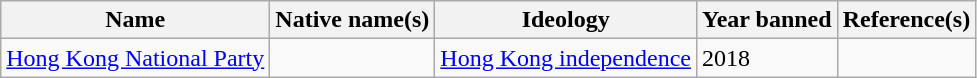<table class="wikitable sortable">
<tr>
<th>Name</th>
<th>Native name(s)</th>
<th>Ideology</th>
<th>Year banned</th>
<th>Reference(s)</th>
</tr>
<tr>
<td><a href='#'>Hong Kong National Party</a></td>
<td></td>
<td><a href='#'>Hong Kong independence</a></td>
<td>2018</td>
<td></td>
</tr>
</table>
